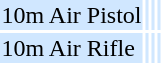<table>
<tr bgcolor=#D0E7FF>
<td>10m Air Pistol</td>
<td></td>
<td></td>
<td></td>
</tr>
<tr bgcolor=#D0E7FF>
<td>10m Air Rifle</td>
<td></td>
<td></td>
<td></td>
</tr>
<tr>
</tr>
</table>
